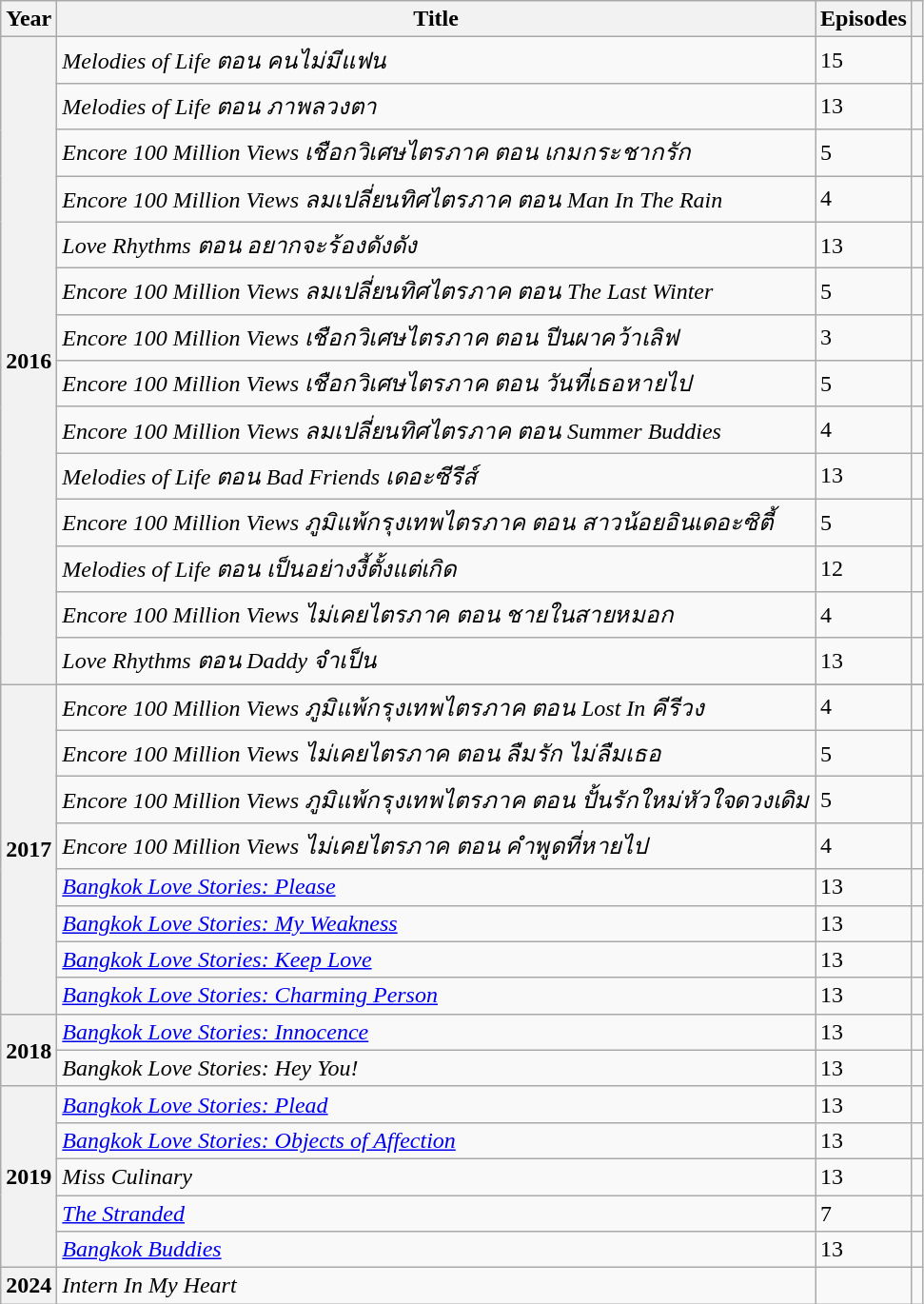<table class="wikitable sortable plainrowheaders">
<tr>
<th scope="col">Year</th>
<th scope="col">Title</th>
<th scope="col">Episodes</th>
<th scope="col" class="unsortable"></th>
</tr>
<tr>
<th scope="row" rowspan="14">2016</th>
<td><em>Melodies of Life ตอน คนไม่มีแฟน</em></td>
<td>15</td>
<td style="text-align: center;"></td>
</tr>
<tr>
<td><em>Melodies of Life ตอน ภาพลวงตา</em></td>
<td>13</td>
<td style="text-align: center;"></td>
</tr>
<tr>
<td><em>Encore 100 Million Views เชือกวิเศษไตรภาค ตอน เกมกระชากรัก</em></td>
<td>5</td>
<td style="text-align: center;"></td>
</tr>
<tr>
<td><em>Encore 100 Million Views ลมเปลี่ยนทิศไตรภาค ตอน Man In The Rain</em></td>
<td>4</td>
<td style="text-align: center;"></td>
</tr>
<tr>
<td><em>Love Rhythms ตอน อยากจะร้องดังดัง</em></td>
<td>13</td>
<td style="text-align: center;"></td>
</tr>
<tr>
<td><em>Encore 100 Million Views ลมเปลี่ยนทิศไตรภาค ตอน The Last Winter</em></td>
<td>5</td>
<td style="text-align: center;"></td>
</tr>
<tr>
<td><em>Encore 100 Million Views เชือกวิเศษไตรภาค ตอน ปีนผาคว้าเลิฟ</em></td>
<td>3</td>
<td style="text-align: center;"></td>
</tr>
<tr>
<td><em>Encore 100 Million Views เชือกวิเศษไตรภาค ตอน วันที่เธอหายไป</em></td>
<td>5</td>
<td style="text-align: center;"></td>
</tr>
<tr>
<td><em>Encore 100 Million Views ลมเปลี่ยนทิศไตรภาค ตอน Summer Buddies</em></td>
<td>4</td>
<td style="text-align: center;"></td>
</tr>
<tr>
<td><em>Melodies of Life ตอน Bad Friends เดอะซีรีส์</em></td>
<td>13</td>
<td style="text-align: center;"></td>
</tr>
<tr>
<td><em>Encore 100 Million Views ภูมิแพ้กรุงเทพไตรภาค ตอน สาวน้อยอินเดอะซิตี้</em></td>
<td>5</td>
<td style="text-align: center;"></td>
</tr>
<tr>
<td><em>Melodies of Life ตอน เป็นอย่างงี้ตั้งแต่เกิด</em></td>
<td>12</td>
<td style="text-align: center;"></td>
</tr>
<tr>
<td><em>Encore 100 Million Views ไม่เคยไตรภาค ตอน ชายในสายหมอก</em></td>
<td>4</td>
<td style="text-align: center;"></td>
</tr>
<tr>
<td><em>Love Rhythms ตอน Daddy จำเป็น</em></td>
<td>13</td>
<td style="text-align: center;"></td>
</tr>
<tr>
<th scope="row" rowspan="9">2017</th>
</tr>
<tr>
<td><em>Encore 100 Million Views ภูมิแพ้กรุงเทพไตรภาค ตอน Lost In คีรีวง</em></td>
<td>4</td>
<td style="text-align: center;"></td>
</tr>
<tr>
<td><em>Encore 100 Million Views ไม่เคยไตรภาค ตอน ลืมรัก ไม่ลืมเธอ</em></td>
<td>5</td>
<td style="text-align: center;"></td>
</tr>
<tr>
<td><em>Encore 100 Million Views ภูมิแพ้กรุงเทพไตรภาค ตอน ปั้นรักใหม่หัวใจดวงเดิม</em></td>
<td>5</td>
<td style="text-align: center;"></td>
</tr>
<tr>
<td><em>Encore 100 Million Views ไม่เคยไตรภาค ตอน คำพูดที่หายไป</em></td>
<td>4</td>
<td style="text-align: center;"></td>
</tr>
<tr>
<td><em><a href='#'>Bangkok Love Stories: Please</a></em></td>
<td>13</td>
<td style="text-align: center;"></td>
</tr>
<tr>
<td><em><a href='#'>Bangkok Love Stories: My Weakness</a></em></td>
<td>13</td>
<td style="text-align: center;"></td>
</tr>
<tr>
<td><em><a href='#'>Bangkok Love Stories: Keep Love</a></em></td>
<td>13</td>
<td style="text-align: center;"></td>
</tr>
<tr>
<td><em><a href='#'>Bangkok Love Stories: Charming Person</a></em></td>
<td>13</td>
<td style="text-align: center;"></td>
</tr>
<tr>
<th scope="row" rowspan="2">2018</th>
<td><em><a href='#'>Bangkok Love Stories: Innocence</a></em></td>
<td>13</td>
<td style="text-align: center;"></td>
</tr>
<tr>
<td><em>Bangkok Love Stories: Hey You!</em></td>
<td>13</td>
<td style="text-align: center;"></td>
</tr>
<tr>
<th scope="row" rowspan="5">2019</th>
<td><em><a href='#'>Bangkok Love Stories: Plead</a></em></td>
<td>13</td>
<td style="text-align: center;"></td>
</tr>
<tr>
<td><em><a href='#'>Bangkok Love Stories: Objects of Affection</a></em></td>
<td>13</td>
<td style="text-align: center;"></td>
</tr>
<tr>
<td><em>Miss Culinary</em></td>
<td>13</td>
<td style="text-align: center;"></td>
</tr>
<tr>
<td><em><a href='#'>The Stranded</a></em></td>
<td>7</td>
<td style="text-align: center;"></td>
</tr>
<tr>
<td><em><a href='#'>Bangkok Buddies</a></em></td>
<td>13</td>
<td style="text-align: center;"></td>
</tr>
<tr>
<th scope="row" rowspan="1">2024</th>
<td><em>Intern In My Heart</em></td>
<td></td>
<td style="text-align: center;"></td>
</tr>
</table>
